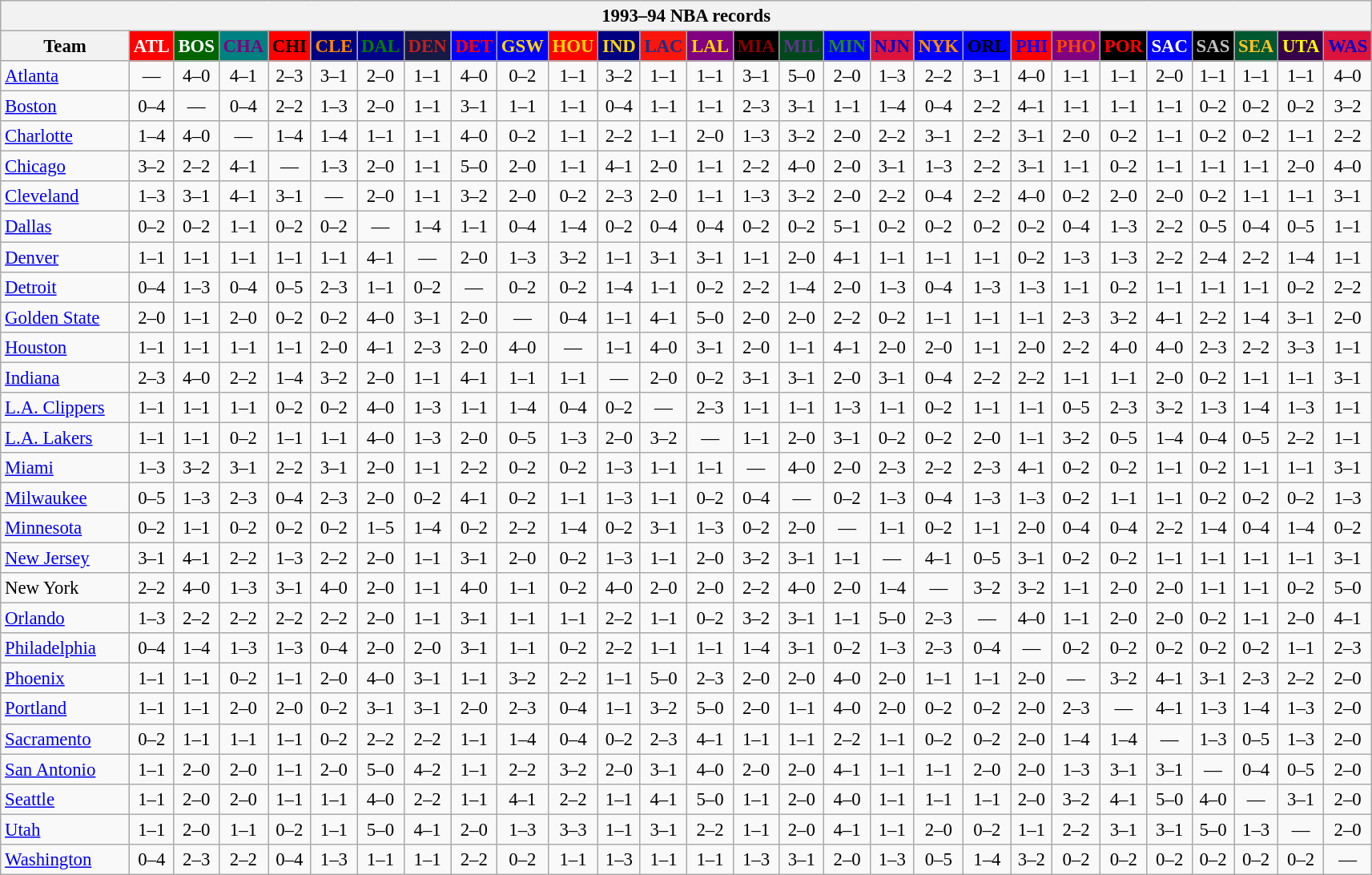<table class="wikitable" style="font-size:95%; text-align:center;">
<tr>
<th colspan=28>1993–94 NBA records</th>
</tr>
<tr>
<th width=100>Team</th>
<th style="background:#FF0000;color:#FFFFFF;width=35">ATL</th>
<th style="background:#006400;color:#FFFFFF;width=35">BOS</th>
<th style="background:#008080;color:#800080;width=35">CHA</th>
<th style="background:#FF0000;color:#000000;width=35">CHI</th>
<th style="background:#000080;color:#FF8C00;width=35">CLE</th>
<th style="background:#00008B;color:#008000;width=35">DAL</th>
<th style="background:#141A44;color:#BC2224;width=35">DEN</th>
<th style="background:#0000FF;color:#FF0000;width=35">DET</th>
<th style="background:#0000FF;color:#FFD700;width=35">GSW</th>
<th style="background:#FF0000;color:#FFD700;width=35">HOU</th>
<th style="background:#000080;color:#FFD700;width=35">IND</th>
<th style="background:#F9160D;color:#1A2E8B;width=35">LAC</th>
<th style="background:#800080;color:#FFD700;width=35">LAL</th>
<th style="background:#000000;color:#8B0000;width=35">MIA</th>
<th style="background:#00471B;color:#5C378A;width=35">MIL</th>
<th style="background:#0000FF;color:#228B22;width=35">MIN</th>
<th style="background:#DC143C;color:#0000CD;width=35">NJN</th>
<th style="background:#0000FF;color:#FF8C00;width=35">NYK</th>
<th style="background:#0000FF;color:#000000;width=35">ORL</th>
<th style="background:#FF0000;color:#0000FF;width=35">PHI</th>
<th style="background:#800080;color:#FF4500;width=35">PHO</th>
<th style="background:#000000;color:#FF0000;width=35">POR</th>
<th style="background:#0000FF;color:#FFFFFF;width=35">SAC</th>
<th style="background:#000000;color:#C0C0C0;width=35">SAS</th>
<th style="background:#005831;color:#FFC322;width=35">SEA</th>
<th style="background:#36004A;color:#FFFF00;width=35">UTA</th>
<th style="background:#DC143C;color:#0000CD;width=35">WAS</th>
</tr>
<tr>
<td style="text-align:left;"><a href='#'>Atlanta</a></td>
<td>—</td>
<td>4–0</td>
<td>4–1</td>
<td>2–3</td>
<td>3–1</td>
<td>2–0</td>
<td>1–1</td>
<td>4–0</td>
<td>0–2</td>
<td>1–1</td>
<td>3–2</td>
<td>1–1</td>
<td>1–1</td>
<td>3–1</td>
<td>5–0</td>
<td>2–0</td>
<td>1–3</td>
<td>2–2</td>
<td>3–1</td>
<td>4–0</td>
<td>1–1</td>
<td>1–1</td>
<td>2–0</td>
<td>1–1</td>
<td>1–1</td>
<td>1–1</td>
<td>4–0</td>
</tr>
<tr>
<td style="text-align:left;"><a href='#'>Boston</a></td>
<td>0–4</td>
<td>—</td>
<td>0–4</td>
<td>2–2</td>
<td>1–3</td>
<td>2–0</td>
<td>1–1</td>
<td>3–1</td>
<td>1–1</td>
<td>1–1</td>
<td>0–4</td>
<td>1–1</td>
<td>1–1</td>
<td>2–3</td>
<td>3–1</td>
<td>1–1</td>
<td>1–4</td>
<td>0–4</td>
<td>2–2</td>
<td>4–1</td>
<td>1–1</td>
<td>1–1</td>
<td>1–1</td>
<td>0–2</td>
<td>0–2</td>
<td>0–2</td>
<td>3–2</td>
</tr>
<tr>
<td style="text-align:left;"><a href='#'>Charlotte</a></td>
<td>1–4</td>
<td>4–0</td>
<td>—</td>
<td>1–4</td>
<td>1–4</td>
<td>1–1</td>
<td>1–1</td>
<td>4–0</td>
<td>0–2</td>
<td>1–1</td>
<td>2–2</td>
<td>1–1</td>
<td>2–0</td>
<td>1–3</td>
<td>3–2</td>
<td>2–0</td>
<td>2–2</td>
<td>3–1</td>
<td>2–2</td>
<td>3–1</td>
<td>2–0</td>
<td>0–2</td>
<td>1–1</td>
<td>0–2</td>
<td>0–2</td>
<td>1–1</td>
<td>2–2</td>
</tr>
<tr>
<td style="text-align:left;"><a href='#'>Chicago</a></td>
<td>3–2</td>
<td>2–2</td>
<td>4–1</td>
<td>—</td>
<td>1–3</td>
<td>2–0</td>
<td>1–1</td>
<td>5–0</td>
<td>2–0</td>
<td>1–1</td>
<td>4–1</td>
<td>2–0</td>
<td>1–1</td>
<td>2–2</td>
<td>4–0</td>
<td>2–0</td>
<td>3–1</td>
<td>1–3</td>
<td>2–2</td>
<td>3–1</td>
<td>1–1</td>
<td>0–2</td>
<td>1–1</td>
<td>1–1</td>
<td>1–1</td>
<td>2–0</td>
<td>4–0</td>
</tr>
<tr>
<td style="text-align:left;"><a href='#'>Cleveland</a></td>
<td>1–3</td>
<td>3–1</td>
<td>4–1</td>
<td>3–1</td>
<td>—</td>
<td>2–0</td>
<td>1–1</td>
<td>3–2</td>
<td>2–0</td>
<td>0–2</td>
<td>2–3</td>
<td>2–0</td>
<td>1–1</td>
<td>1–3</td>
<td>3–2</td>
<td>2–0</td>
<td>2–2</td>
<td>0–4</td>
<td>2–2</td>
<td>4–0</td>
<td>0–2</td>
<td>2–0</td>
<td>2–0</td>
<td>0–2</td>
<td>1–1</td>
<td>1–1</td>
<td>3–1</td>
</tr>
<tr>
<td style="text-align:left;"><a href='#'>Dallas</a></td>
<td>0–2</td>
<td>0–2</td>
<td>1–1</td>
<td>0–2</td>
<td>0–2</td>
<td>—</td>
<td>1–4</td>
<td>1–1</td>
<td>0–4</td>
<td>1–4</td>
<td>0–2</td>
<td>0–4</td>
<td>0–4</td>
<td>0–2</td>
<td>0–2</td>
<td>5–1</td>
<td>0–2</td>
<td>0–2</td>
<td>0–2</td>
<td>0–2</td>
<td>0–4</td>
<td>1–3</td>
<td>2–2</td>
<td>0–5</td>
<td>0–4</td>
<td>0–5</td>
<td>1–1</td>
</tr>
<tr>
<td style="text-align:left;"><a href='#'>Denver</a></td>
<td>1–1</td>
<td>1–1</td>
<td>1–1</td>
<td>1–1</td>
<td>1–1</td>
<td>4–1</td>
<td>—</td>
<td>2–0</td>
<td>1–3</td>
<td>3–2</td>
<td>1–1</td>
<td>3–1</td>
<td>3–1</td>
<td>1–1</td>
<td>2–0</td>
<td>4–1</td>
<td>1–1</td>
<td>1–1</td>
<td>1–1</td>
<td>0–2</td>
<td>1–3</td>
<td>1–3</td>
<td>2–2</td>
<td>2–4</td>
<td>2–2</td>
<td>1–4</td>
<td>1–1</td>
</tr>
<tr>
<td style="text-align:left;"><a href='#'>Detroit</a></td>
<td>0–4</td>
<td>1–3</td>
<td>0–4</td>
<td>0–5</td>
<td>2–3</td>
<td>1–1</td>
<td>0–2</td>
<td>—</td>
<td>0–2</td>
<td>0–2</td>
<td>1–4</td>
<td>1–1</td>
<td>0–2</td>
<td>2–2</td>
<td>1–4</td>
<td>2–0</td>
<td>1–3</td>
<td>0–4</td>
<td>1–3</td>
<td>1–3</td>
<td>1–1</td>
<td>0–2</td>
<td>1–1</td>
<td>1–1</td>
<td>1–1</td>
<td>0–2</td>
<td>2–2</td>
</tr>
<tr>
<td style="text-align:left;"><a href='#'>Golden State</a></td>
<td>2–0</td>
<td>1–1</td>
<td>2–0</td>
<td>0–2</td>
<td>0–2</td>
<td>4–0</td>
<td>3–1</td>
<td>2–0</td>
<td>—</td>
<td>0–4</td>
<td>1–1</td>
<td>4–1</td>
<td>5–0</td>
<td>2–0</td>
<td>2–0</td>
<td>2–2</td>
<td>0–2</td>
<td>1–1</td>
<td>1–1</td>
<td>1–1</td>
<td>2–3</td>
<td>3–2</td>
<td>4–1</td>
<td>2–2</td>
<td>1–4</td>
<td>3–1</td>
<td>2–0</td>
</tr>
<tr>
<td style="text-align:left;"><a href='#'>Houston</a></td>
<td>1–1</td>
<td>1–1</td>
<td>1–1</td>
<td>1–1</td>
<td>2–0</td>
<td>4–1</td>
<td>2–3</td>
<td>2–0</td>
<td>4–0</td>
<td>—</td>
<td>1–1</td>
<td>4–0</td>
<td>3–1</td>
<td>2–0</td>
<td>1–1</td>
<td>4–1</td>
<td>2–0</td>
<td>2–0</td>
<td>1–1</td>
<td>2–0</td>
<td>2–2</td>
<td>4–0</td>
<td>4–0</td>
<td>2–3</td>
<td>2–2</td>
<td>3–3</td>
<td>1–1</td>
</tr>
<tr>
<td style="text-align:left;"><a href='#'>Indiana</a></td>
<td>2–3</td>
<td>4–0</td>
<td>2–2</td>
<td>1–4</td>
<td>3–2</td>
<td>2–0</td>
<td>1–1</td>
<td>4–1</td>
<td>1–1</td>
<td>1–1</td>
<td>—</td>
<td>2–0</td>
<td>0–2</td>
<td>3–1</td>
<td>3–1</td>
<td>2–0</td>
<td>3–1</td>
<td>0–4</td>
<td>2–2</td>
<td>2–2</td>
<td>1–1</td>
<td>1–1</td>
<td>2–0</td>
<td>0–2</td>
<td>1–1</td>
<td>1–1</td>
<td>3–1</td>
</tr>
<tr>
<td style="text-align:left;"><a href='#'>L.A. Clippers</a></td>
<td>1–1</td>
<td>1–1</td>
<td>1–1</td>
<td>0–2</td>
<td>0–2</td>
<td>4–0</td>
<td>1–3</td>
<td>1–1</td>
<td>1–4</td>
<td>0–4</td>
<td>0–2</td>
<td>—</td>
<td>2–3</td>
<td>1–1</td>
<td>1–1</td>
<td>1–3</td>
<td>1–1</td>
<td>0–2</td>
<td>1–1</td>
<td>1–1</td>
<td>0–5</td>
<td>2–3</td>
<td>3–2</td>
<td>1–3</td>
<td>1–4</td>
<td>1–3</td>
<td>1–1</td>
</tr>
<tr>
<td style="text-align:left;"><a href='#'>L.A. Lakers</a></td>
<td>1–1</td>
<td>1–1</td>
<td>0–2</td>
<td>1–1</td>
<td>1–1</td>
<td>4–0</td>
<td>1–3</td>
<td>2–0</td>
<td>0–5</td>
<td>1–3</td>
<td>2–0</td>
<td>3–2</td>
<td>—</td>
<td>1–1</td>
<td>2–0</td>
<td>3–1</td>
<td>0–2</td>
<td>0–2</td>
<td>2–0</td>
<td>1–1</td>
<td>3–2</td>
<td>0–5</td>
<td>1–4</td>
<td>0–4</td>
<td>0–5</td>
<td>2–2</td>
<td>1–1</td>
</tr>
<tr>
<td style="text-align:left;"><a href='#'>Miami</a></td>
<td>1–3</td>
<td>3–2</td>
<td>3–1</td>
<td>2–2</td>
<td>3–1</td>
<td>2–0</td>
<td>1–1</td>
<td>2–2</td>
<td>0–2</td>
<td>0–2</td>
<td>1–3</td>
<td>1–1</td>
<td>1–1</td>
<td>—</td>
<td>4–0</td>
<td>2–0</td>
<td>2–3</td>
<td>2–2</td>
<td>2–3</td>
<td>4–1</td>
<td>0–2</td>
<td>0–2</td>
<td>1–1</td>
<td>0–2</td>
<td>1–1</td>
<td>1–1</td>
<td>3–1</td>
</tr>
<tr>
<td style="text-align:left;"><a href='#'>Milwaukee</a></td>
<td>0–5</td>
<td>1–3</td>
<td>2–3</td>
<td>0–4</td>
<td>2–3</td>
<td>2–0</td>
<td>0–2</td>
<td>4–1</td>
<td>0–2</td>
<td>1–1</td>
<td>1–3</td>
<td>1–1</td>
<td>0–2</td>
<td>0–4</td>
<td>—</td>
<td>0–2</td>
<td>1–3</td>
<td>0–4</td>
<td>1–3</td>
<td>1–3</td>
<td>0–2</td>
<td>1–1</td>
<td>1–1</td>
<td>0–2</td>
<td>0–2</td>
<td>0–2</td>
<td>1–3</td>
</tr>
<tr>
<td style="text-align:left;"><a href='#'>Minnesota</a></td>
<td>0–2</td>
<td>1–1</td>
<td>0–2</td>
<td>0–2</td>
<td>0–2</td>
<td>1–5</td>
<td>1–4</td>
<td>0–2</td>
<td>2–2</td>
<td>1–4</td>
<td>0–2</td>
<td>3–1</td>
<td>1–3</td>
<td>0–2</td>
<td>2–0</td>
<td>—</td>
<td>1–1</td>
<td>0–2</td>
<td>1–1</td>
<td>2–0</td>
<td>0–4</td>
<td>0–4</td>
<td>2–2</td>
<td>1–4</td>
<td>0–4</td>
<td>1–4</td>
<td>0–2</td>
</tr>
<tr>
<td style="text-align:left;"><a href='#'>New Jersey</a></td>
<td>3–1</td>
<td>4–1</td>
<td>2–2</td>
<td>1–3</td>
<td>2–2</td>
<td>2–0</td>
<td>1–1</td>
<td>3–1</td>
<td>2–0</td>
<td>0–2</td>
<td>1–3</td>
<td>1–1</td>
<td>2–0</td>
<td>3–2</td>
<td>3–1</td>
<td>1–1</td>
<td>—</td>
<td>4–1</td>
<td>0–5</td>
<td>3–1</td>
<td>0–2</td>
<td>0–2</td>
<td>1–1</td>
<td>1–1</td>
<td>1–1</td>
<td>1–1</td>
<td>3–1</td>
</tr>
<tr>
<td style="text-align:left;">New York</td>
<td>2–2</td>
<td>4–0</td>
<td>1–3</td>
<td>3–1</td>
<td>4–0</td>
<td>2–0</td>
<td>1–1</td>
<td>4–0</td>
<td>1–1</td>
<td>0–2</td>
<td>4–0</td>
<td>2–0</td>
<td>2–0</td>
<td>2–2</td>
<td>4–0</td>
<td>2–0</td>
<td>1–4</td>
<td>—</td>
<td>3–2</td>
<td>3–2</td>
<td>1–1</td>
<td>2–0</td>
<td>2–0</td>
<td>1–1</td>
<td>1–1</td>
<td>0–2</td>
<td>5–0</td>
</tr>
<tr>
<td style="text-align:left;"><a href='#'>Orlando</a></td>
<td>1–3</td>
<td>2–2</td>
<td>2–2</td>
<td>2–2</td>
<td>2–2</td>
<td>2–0</td>
<td>1–1</td>
<td>3–1</td>
<td>1–1</td>
<td>1–1</td>
<td>2–2</td>
<td>1–1</td>
<td>0–2</td>
<td>3–2</td>
<td>3–1</td>
<td>1–1</td>
<td>5–0</td>
<td>2–3</td>
<td>—</td>
<td>4–0</td>
<td>1–1</td>
<td>2–0</td>
<td>2–0</td>
<td>0–2</td>
<td>1–1</td>
<td>2–0</td>
<td>4–1</td>
</tr>
<tr>
<td style="text-align:left;"><a href='#'>Philadelphia</a></td>
<td>0–4</td>
<td>1–4</td>
<td>1–3</td>
<td>1–3</td>
<td>0–4</td>
<td>2–0</td>
<td>2–0</td>
<td>3–1</td>
<td>1–1</td>
<td>0–2</td>
<td>2–2</td>
<td>1–1</td>
<td>1–1</td>
<td>1–4</td>
<td>3–1</td>
<td>0–2</td>
<td>1–3</td>
<td>2–3</td>
<td>0–4</td>
<td>—</td>
<td>0–2</td>
<td>0–2</td>
<td>0–2</td>
<td>0–2</td>
<td>0–2</td>
<td>1–1</td>
<td>2–3</td>
</tr>
<tr>
<td style="text-align:left;"><a href='#'>Phoenix</a></td>
<td>1–1</td>
<td>1–1</td>
<td>0–2</td>
<td>1–1</td>
<td>2–0</td>
<td>4–0</td>
<td>3–1</td>
<td>1–1</td>
<td>3–2</td>
<td>2–2</td>
<td>1–1</td>
<td>5–0</td>
<td>2–3</td>
<td>2–0</td>
<td>2–0</td>
<td>4–0</td>
<td>2–0</td>
<td>1–1</td>
<td>1–1</td>
<td>2–0</td>
<td>—</td>
<td>3–2</td>
<td>4–1</td>
<td>3–1</td>
<td>2–3</td>
<td>2–2</td>
<td>2–0</td>
</tr>
<tr>
<td style="text-align:left;"><a href='#'>Portland</a></td>
<td>1–1</td>
<td>1–1</td>
<td>2–0</td>
<td>2–0</td>
<td>0–2</td>
<td>3–1</td>
<td>3–1</td>
<td>2–0</td>
<td>2–3</td>
<td>0–4</td>
<td>1–1</td>
<td>3–2</td>
<td>5–0</td>
<td>2–0</td>
<td>1–1</td>
<td>4–0</td>
<td>2–0</td>
<td>0–2</td>
<td>0–2</td>
<td>2–0</td>
<td>2–3</td>
<td>—</td>
<td>4–1</td>
<td>1–3</td>
<td>1–4</td>
<td>1–3</td>
<td>2–0</td>
</tr>
<tr>
<td style="text-align:left;"><a href='#'>Sacramento</a></td>
<td>0–2</td>
<td>1–1</td>
<td>1–1</td>
<td>1–1</td>
<td>0–2</td>
<td>2–2</td>
<td>2–2</td>
<td>1–1</td>
<td>1–4</td>
<td>0–4</td>
<td>0–2</td>
<td>2–3</td>
<td>4–1</td>
<td>1–1</td>
<td>1–1</td>
<td>2–2</td>
<td>1–1</td>
<td>0–2</td>
<td>0–2</td>
<td>2–0</td>
<td>1–4</td>
<td>1–4</td>
<td>—</td>
<td>1–3</td>
<td>0–5</td>
<td>1–3</td>
<td>2–0</td>
</tr>
<tr>
<td style="text-align:left;"><a href='#'>San Antonio</a></td>
<td>1–1</td>
<td>2–0</td>
<td>2–0</td>
<td>1–1</td>
<td>2–0</td>
<td>5–0</td>
<td>4–2</td>
<td>1–1</td>
<td>2–2</td>
<td>3–2</td>
<td>2–0</td>
<td>3–1</td>
<td>4–0</td>
<td>2–0</td>
<td>2–0</td>
<td>4–1</td>
<td>1–1</td>
<td>1–1</td>
<td>2–0</td>
<td>2–0</td>
<td>1–3</td>
<td>3–1</td>
<td>3–1</td>
<td>—</td>
<td>0–4</td>
<td>0–5</td>
<td>2–0</td>
</tr>
<tr>
<td style="text-align:left;"><a href='#'>Seattle</a></td>
<td>1–1</td>
<td>2–0</td>
<td>2–0</td>
<td>1–1</td>
<td>1–1</td>
<td>4–0</td>
<td>2–2</td>
<td>1–1</td>
<td>4–1</td>
<td>2–2</td>
<td>1–1</td>
<td>4–1</td>
<td>5–0</td>
<td>1–1</td>
<td>2–0</td>
<td>4–0</td>
<td>1–1</td>
<td>1–1</td>
<td>1–1</td>
<td>2–0</td>
<td>3–2</td>
<td>4–1</td>
<td>5–0</td>
<td>4–0</td>
<td>—</td>
<td>3–1</td>
<td>2–0</td>
</tr>
<tr>
<td style="text-align:left;"><a href='#'>Utah</a></td>
<td>1–1</td>
<td>2–0</td>
<td>1–1</td>
<td>0–2</td>
<td>1–1</td>
<td>5–0</td>
<td>4–1</td>
<td>2–0</td>
<td>1–3</td>
<td>3–3</td>
<td>1–1</td>
<td>3–1</td>
<td>2–2</td>
<td>1–1</td>
<td>2–0</td>
<td>4–1</td>
<td>1–1</td>
<td>2–0</td>
<td>0–2</td>
<td>1–1</td>
<td>2–2</td>
<td>3–1</td>
<td>3–1</td>
<td>5–0</td>
<td>1–3</td>
<td>—</td>
<td>2–0</td>
</tr>
<tr>
<td style="text-align:left;"><a href='#'>Washington</a></td>
<td>0–4</td>
<td>2–3</td>
<td>2–2</td>
<td>0–4</td>
<td>1–3</td>
<td>1–1</td>
<td>1–1</td>
<td>2–2</td>
<td>0–2</td>
<td>1–1</td>
<td>1–3</td>
<td>1–1</td>
<td>1–1</td>
<td>1–3</td>
<td>3–1</td>
<td>2–0</td>
<td>1–3</td>
<td>0–5</td>
<td>1–4</td>
<td>3–2</td>
<td>0–2</td>
<td>0–2</td>
<td>0–2</td>
<td>0–2</td>
<td>0–2</td>
<td>0–2</td>
<td>—</td>
</tr>
</table>
